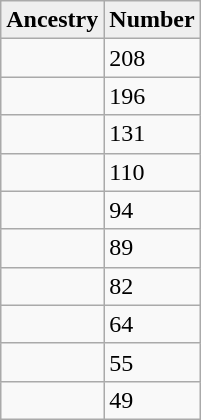<table style="float: center;" class="wikitable">
<tr>
<th style="background:#efefef;">Ancestry</th>
<th style="background:#efefef;">Number</th>
</tr>
<tr>
<td></td>
<td>208</td>
</tr>
<tr>
<td></td>
<td>196</td>
</tr>
<tr>
<td></td>
<td>131</td>
</tr>
<tr>
<td></td>
<td>110</td>
</tr>
<tr>
<td></td>
<td>94</td>
</tr>
<tr>
<td></td>
<td>89</td>
</tr>
<tr>
<td></td>
<td>82</td>
</tr>
<tr>
<td></td>
<td>64</td>
</tr>
<tr>
<td></td>
<td>55</td>
</tr>
<tr>
<td></td>
<td>49</td>
</tr>
</table>
